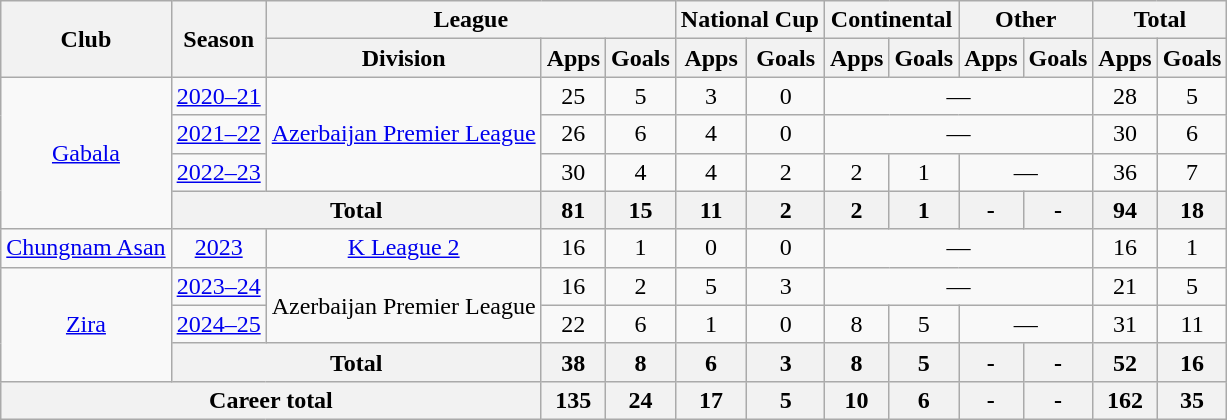<table class="wikitable" style="text-align:center">
<tr>
<th rowspan="2">Club</th>
<th rowspan="2">Season</th>
<th colspan="3">League</th>
<th colspan="2">National Cup</th>
<th colspan="2">Continental</th>
<th colspan="2">Other</th>
<th colspan="2">Total</th>
</tr>
<tr>
<th>Division</th>
<th>Apps</th>
<th>Goals</th>
<th>Apps</th>
<th>Goals</th>
<th>Apps</th>
<th>Goals</th>
<th>Apps</th>
<th>Goals</th>
<th>Apps</th>
<th>Goals</th>
</tr>
<tr>
<td rowspan="4"><a href='#'>Gabala</a></td>
<td><a href='#'>2020–21</a></td>
<td rowspan="3"><a href='#'>Azerbaijan Premier League</a></td>
<td>25</td>
<td>5</td>
<td>3</td>
<td>0</td>
<td colspan="4">—</td>
<td>28</td>
<td>5</td>
</tr>
<tr>
<td><a href='#'>2021–22</a></td>
<td>26</td>
<td>6</td>
<td>4</td>
<td>0</td>
<td colspan="4">—</td>
<td>30</td>
<td>6</td>
</tr>
<tr>
<td><a href='#'>2022–23</a></td>
<td>30</td>
<td>4</td>
<td>4</td>
<td>2</td>
<td>2</td>
<td>1</td>
<td colspan="2">—</td>
<td>36</td>
<td>7</td>
</tr>
<tr>
<th colspan="2">Total</th>
<th>81</th>
<th>15</th>
<th>11</th>
<th>2</th>
<th>2</th>
<th>1</th>
<th>-</th>
<th>-</th>
<th>94</th>
<th>18</th>
</tr>
<tr>
<td><a href='#'>Chungnam Asan</a></td>
<td><a href='#'>2023</a></td>
<td><a href='#'>K League 2</a></td>
<td>16</td>
<td>1</td>
<td>0</td>
<td>0</td>
<td colspan="4">—</td>
<td>16</td>
<td>1</td>
</tr>
<tr>
<td rowspan="3"><a href='#'>Zira</a></td>
<td><a href='#'>2023–24</a></td>
<td rowspan="2">Azerbaijan Premier League</td>
<td>16</td>
<td>2</td>
<td>5</td>
<td>3</td>
<td colspan="4">—</td>
<td>21</td>
<td>5</td>
</tr>
<tr>
<td><a href='#'>2024–25</a></td>
<td>22</td>
<td>6</td>
<td>1</td>
<td>0</td>
<td>8</td>
<td>5</td>
<td colspan="2">—</td>
<td>31</td>
<td>11</td>
</tr>
<tr>
<th colspan="2">Total</th>
<th>38</th>
<th>8</th>
<th>6</th>
<th>3</th>
<th>8</th>
<th>5</th>
<th>-</th>
<th>-</th>
<th>52</th>
<th>16</th>
</tr>
<tr>
<th colspan="3">Career total</th>
<th>135</th>
<th>24</th>
<th>17</th>
<th>5</th>
<th>10</th>
<th>6</th>
<th>-</th>
<th>-</th>
<th>162</th>
<th>35</th>
</tr>
</table>
